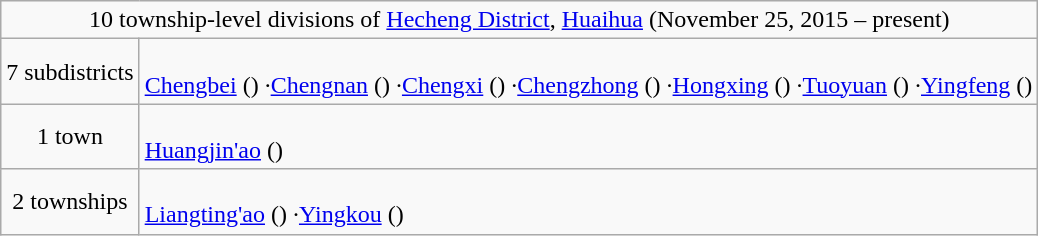<table class="wikitable">
<tr>
<td style="text-align:center;" colspan="2">10 township-level divisions of <a href='#'>Hecheng District</a>, <a href='#'>Huaihua</a> (November 25, 2015 – present)</td>
</tr>
<tr align=left>
<td align=center>7 subdistricts</td>
<td><br><a href='#'>Chengbei</a> ()
·<a href='#'>Chengnan</a> ()
·<a href='#'>Chengxi</a> ()
·<a href='#'>Chengzhong</a> ()
·<a href='#'>Hongxing</a> ()
·<a href='#'>Tuoyuan</a> ()
·<a href='#'>Yingfeng</a> ()</td>
</tr>
<tr align=left>
<td align=center>1 town</td>
<td><br><a href='#'>Huangjin'ao</a> ()</td>
</tr>
<tr align=left>
<td align=center>2 townships</td>
<td><br><a href='#'>Liangting'ao</a> ()
·<a href='#'>Yingkou</a> ()</td>
</tr>
</table>
